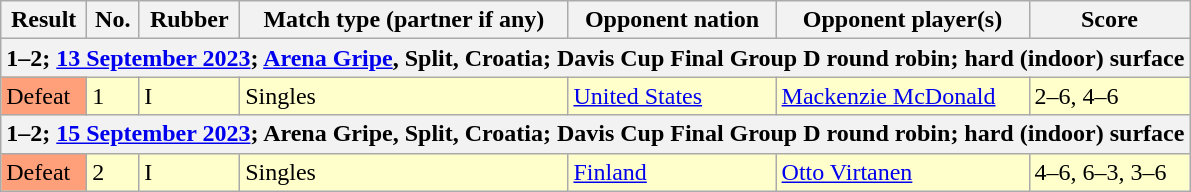<table class=wikitable>
<tr>
<th>Result</th>
<th>No.</th>
<th>Rubber</th>
<th>Match type (partner if any)</th>
<th>Opponent nation</th>
<th>Opponent player(s)</th>
<th>Score</th>
</tr>
<tr>
<th colspan=7>1–2; <a href='#'>13 September 2023</a>; <a href='#'>Arena Gripe</a>, Split, Croatia; Davis Cup Final Group D round robin; hard (indoor) surface</th>
</tr>
<tr bgcolor=#FFFFCC>
<td bgcolor=FFA07A>Defeat</td>
<td>1</td>
<td>I</td>
<td>Singles</td>
<td> <a href='#'>United States</a></td>
<td><a href='#'>Mackenzie McDonald</a></td>
<td>2–6, 4–6</td>
</tr>
<tr>
<th colspan=7>1–2; <a href='#'>15 September 2023</a>; Arena Gripe, Split, Croatia; Davis Cup Final Group D round robin; hard (indoor) surface</th>
</tr>
<tr bgcolor=#FFFFCC>
<td bgcolor=FFA07A>Defeat</td>
<td>2</td>
<td>I</td>
<td>Singles</td>
<td> <a href='#'>Finland</a></td>
<td><a href='#'>Otto Virtanen</a></td>
<td>4–6, 6–3, 3–6</td>
</tr>
</table>
